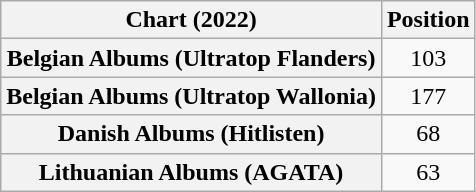<table class="wikitable sortable plainrowheaders" style="text-align:center">
<tr>
<th scope="col">Chart (2022)</th>
<th scope="col">Position</th>
</tr>
<tr>
<th scope="row">Belgian Albums (Ultratop Flanders)</th>
<td>103</td>
</tr>
<tr>
<th scope="row">Belgian Albums (Ultratop Wallonia)</th>
<td>177</td>
</tr>
<tr>
<th scope="row">Danish Albums (Hitlisten)</th>
<td>68</td>
</tr>
<tr>
<th scope="row">Lithuanian Albums (AGATA)</th>
<td>63</td>
</tr>
</table>
